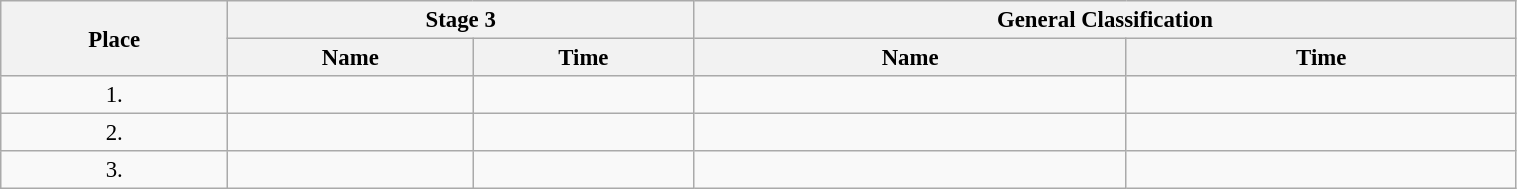<table class=wikitable style="font-size:95%" width="80%">
<tr>
<th rowspan="2">Place</th>
<th colspan="2">Stage 3</th>
<th colspan="2">General Classification</th>
</tr>
<tr>
<th>Name</th>
<th>Time</th>
<th>Name</th>
<th>Time</th>
</tr>
<tr>
<td align="center">1.</td>
<td></td>
<td></td>
<td></td>
<td></td>
</tr>
<tr>
<td align="center">2.</td>
<td></td>
<td></td>
<td></td>
<td></td>
</tr>
<tr>
<td align="center">3.</td>
<td></td>
<td></td>
<td></td>
<td></td>
</tr>
</table>
